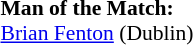<table width=100% style="font-size: 90%">
<tr>
<td><br><strong>Man of the Match:</strong>
<br><a href='#'>Brian Fenton</a> (Dublin)</td>
</tr>
</table>
